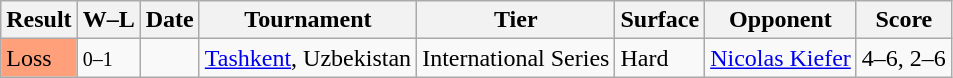<table class="sortable wikitable">
<tr>
<th>Result</th>
<th class="unsortable">W–L</th>
<th>Date</th>
<th>Tournament</th>
<th>Tier</th>
<th>Surface</th>
<th>Opponent</th>
<th class="unsortable">Score</th>
</tr>
<tr>
<td style="background:#ffa07a;">Loss</td>
<td><small>0–1</small></td>
<td><a href='#'></a></td>
<td><a href='#'>Tashkent</a>, Uzbekistan</td>
<td>International Series</td>
<td>Hard</td>
<td> <a href='#'>Nicolas Kiefer</a></td>
<td>4–6, 2–6</td>
</tr>
</table>
